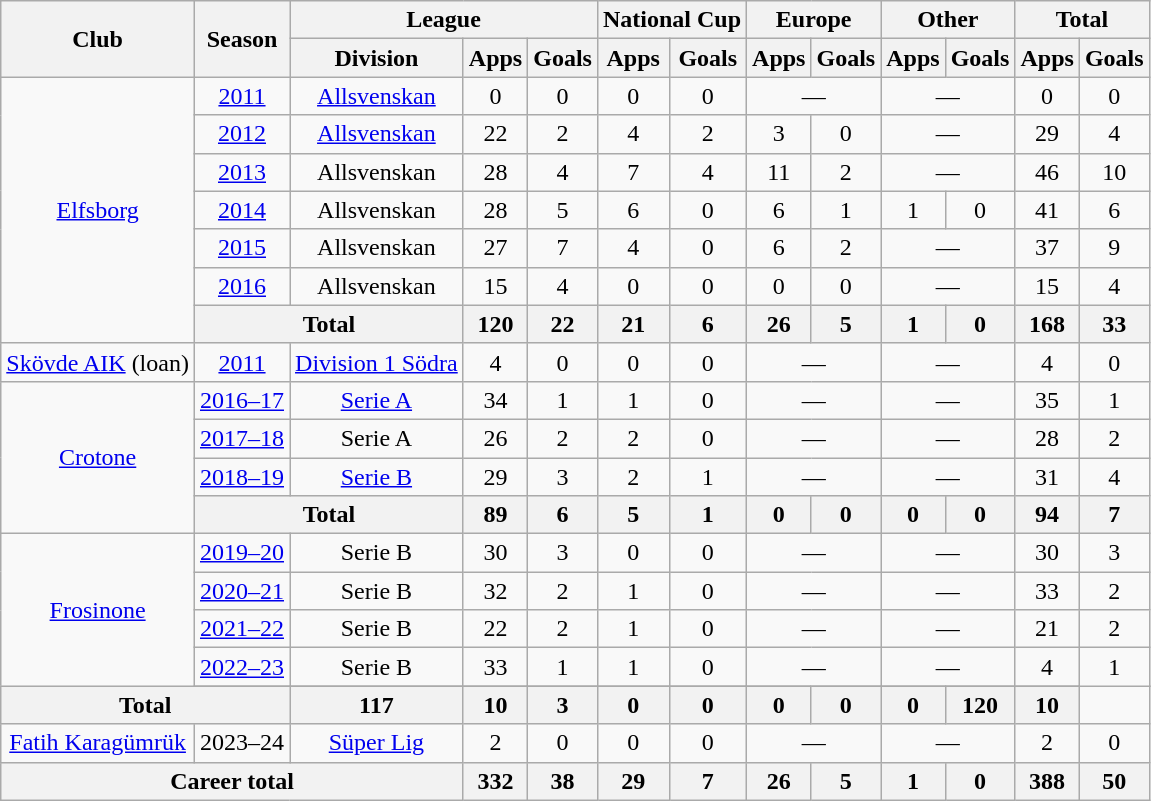<table class="wikitable" style="text-align: center">
<tr>
<th rowspan="2">Club</th>
<th rowspan="2">Season</th>
<th colspan="3">League</th>
<th colspan="2">National Cup</th>
<th colspan="2">Europe</th>
<th colspan="2">Other</th>
<th colspan="2">Total</th>
</tr>
<tr>
<th>Division</th>
<th>Apps</th>
<th>Goals</th>
<th>Apps</th>
<th>Goals</th>
<th>Apps</th>
<th>Goals</th>
<th>Apps</th>
<th>Goals</th>
<th>Apps</th>
<th>Goals</th>
</tr>
<tr>
<td rowspan="7"><a href='#'>Elfsborg</a></td>
<td><a href='#'>2011</a></td>
<td><a href='#'>Allsvenskan</a></td>
<td>0</td>
<td>0</td>
<td>0</td>
<td>0</td>
<td colspan="2">—</td>
<td colspan="2">—</td>
<td>0</td>
<td>0</td>
</tr>
<tr>
<td><a href='#'>2012</a></td>
<td><a href='#'>Allsvenskan</a></td>
<td>22</td>
<td>2</td>
<td>4</td>
<td>2</td>
<td>3</td>
<td>0</td>
<td colspan="2">—</td>
<td>29</td>
<td>4</td>
</tr>
<tr>
<td><a href='#'>2013</a></td>
<td>Allsvenskan</td>
<td>28</td>
<td>4</td>
<td>7</td>
<td>4</td>
<td>11</td>
<td>2</td>
<td colspan="2">—</td>
<td>46</td>
<td>10</td>
</tr>
<tr>
<td><a href='#'>2014</a></td>
<td>Allsvenskan</td>
<td>28</td>
<td>5</td>
<td>6</td>
<td>0</td>
<td>6</td>
<td>1</td>
<td>1</td>
<td>0</td>
<td>41</td>
<td>6</td>
</tr>
<tr>
<td><a href='#'>2015</a></td>
<td>Allsvenskan</td>
<td>27</td>
<td>7</td>
<td>4</td>
<td>0</td>
<td>6</td>
<td>2</td>
<td colspan="2">—</td>
<td>37</td>
<td>9</td>
</tr>
<tr>
<td><a href='#'>2016</a></td>
<td>Allsvenskan</td>
<td>15</td>
<td>4</td>
<td>0</td>
<td>0</td>
<td>0</td>
<td>0</td>
<td colspan="2">—</td>
<td>15</td>
<td>4</td>
</tr>
<tr>
<th colspan="2">Total</th>
<th>120</th>
<th>22</th>
<th>21</th>
<th>6</th>
<th>26</th>
<th>5</th>
<th>1</th>
<th>0</th>
<th>168</th>
<th>33</th>
</tr>
<tr>
<td><a href='#'>Skövde AIK</a> (loan)</td>
<td><a href='#'>2011</a></td>
<td><a href='#'>Division 1 Södra</a></td>
<td>4</td>
<td>0</td>
<td>0</td>
<td>0</td>
<td colspan="2">—</td>
<td colspan="2">—</td>
<td>4</td>
<td>0</td>
</tr>
<tr>
<td rowspan="4"><a href='#'>Crotone</a></td>
<td><a href='#'>2016–17</a></td>
<td><a href='#'>Serie A</a></td>
<td>34</td>
<td>1</td>
<td>1</td>
<td>0</td>
<td colspan="2">—</td>
<td colspan="2">—</td>
<td>35</td>
<td>1</td>
</tr>
<tr>
<td><a href='#'>2017–18</a></td>
<td>Serie A</td>
<td>26</td>
<td>2</td>
<td>2</td>
<td>0</td>
<td colspan="2">—</td>
<td colspan="2">—</td>
<td>28</td>
<td>2</td>
</tr>
<tr>
<td><a href='#'>2018–19</a></td>
<td><a href='#'>Serie B</a></td>
<td>29</td>
<td>3</td>
<td>2</td>
<td>1</td>
<td colspan="2">—</td>
<td colspan="2">—</td>
<td>31</td>
<td>4</td>
</tr>
<tr>
<th colspan="2">Total</th>
<th>89</th>
<th>6</th>
<th>5</th>
<th>1</th>
<th>0</th>
<th>0</th>
<th>0</th>
<th>0</th>
<th>94</th>
<th>7</th>
</tr>
<tr>
<td rowspan="5"><a href='#'>Frosinone</a></td>
<td><a href='#'>2019–20</a></td>
<td>Serie B</td>
<td>30</td>
<td>3</td>
<td>0</td>
<td>0</td>
<td colspan="2">—</td>
<td colspan="2">—</td>
<td>30</td>
<td>3</td>
</tr>
<tr>
<td><a href='#'>2020–21</a></td>
<td>Serie B</td>
<td>32</td>
<td>2</td>
<td>1</td>
<td>0</td>
<td colspan="2">—</td>
<td colspan="2">—</td>
<td>33</td>
<td>2</td>
</tr>
<tr>
<td><a href='#'>2021–22</a></td>
<td>Serie B</td>
<td>22</td>
<td>2</td>
<td>1</td>
<td>0</td>
<td colspan="2">—</td>
<td colspan="2">—</td>
<td>21</td>
<td>2</td>
</tr>
<tr>
<td><a href='#'>2022–23</a></td>
<td>Serie B</td>
<td>33</td>
<td>1</td>
<td>1</td>
<td>0</td>
<td colspan="2">—</td>
<td colspan="2">—</td>
<td>4</td>
<td>1</td>
</tr>
<tr>
</tr>
<tr>
<th colspan="2">Total</th>
<th>117</th>
<th>10</th>
<th>3</th>
<th>0</th>
<th>0</th>
<th>0</th>
<th>0</th>
<th>0</th>
<th>120</th>
<th>10</th>
</tr>
<tr>
<td><a href='#'>Fatih Karagümrük</a></td>
<td>2023–24</td>
<td><a href='#'>Süper Lig</a></td>
<td>2</td>
<td>0</td>
<td>0</td>
<td>0</td>
<td colspan="2">—</td>
<td colspan="2">—</td>
<td>2</td>
<td>0</td>
</tr>
<tr>
<th colspan="3">Career total</th>
<th>332</th>
<th>38</th>
<th>29</th>
<th>7</th>
<th>26</th>
<th>5</th>
<th>1</th>
<th>0</th>
<th>388</th>
<th>50</th>
</tr>
</table>
